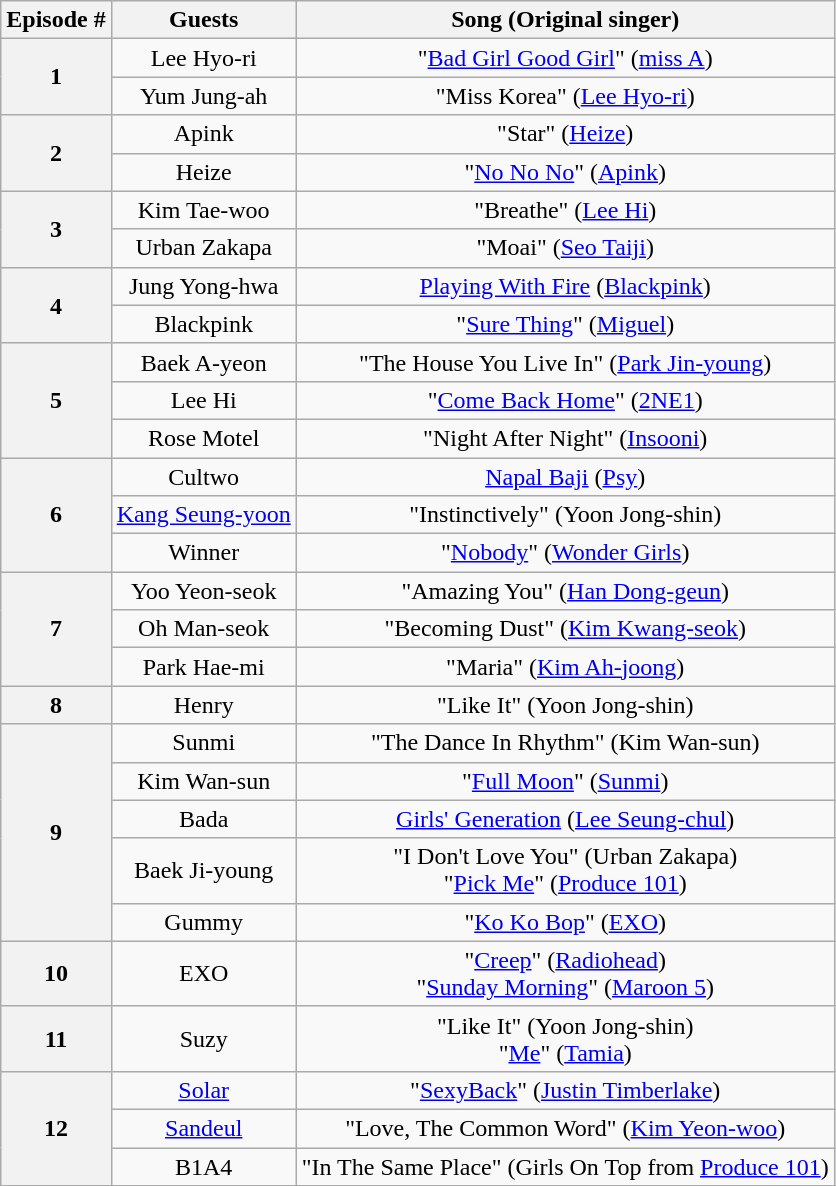<table class="wikitable sortable">
<tr>
<th>Episode #</th>
<th>Guests</th>
<th>Song (Original singer)</th>
</tr>
<tr style="text-align:center;">
<th rowspan="2">1</th>
<td>Lee Hyo-ri</td>
<td>"<a href='#'>Bad Girl Good Girl</a>" (<a href='#'>miss A</a>)</td>
</tr>
<tr style="text-align:center;">
<td>Yum Jung-ah</td>
<td>"Miss Korea" (<a href='#'>Lee Hyo-ri</a>)</td>
</tr>
<tr style="text-align:center;">
<th rowspan="2">2</th>
<td>Apink</td>
<td>"Star" (<a href='#'>Heize</a>)</td>
</tr>
<tr style="text-align:center;">
<td>Heize</td>
<td>"<a href='#'>No No No</a>" (<a href='#'>Apink</a>)</td>
</tr>
<tr style="text-align:center;">
<th rowspan="2">3</th>
<td>Kim Tae-woo</td>
<td>"Breathe" (<a href='#'>Lee Hi</a>)</td>
</tr>
<tr style="text-align:center;">
<td>Urban Zakapa</td>
<td>"Moai" (<a href='#'>Seo Taiji</a>)</td>
</tr>
<tr style="text-align:center;">
<th rowspan="2">4</th>
<td>Jung Yong-hwa</td>
<td><a href='#'>Playing With Fire</a> (<a href='#'>Blackpink</a>)</td>
</tr>
<tr style="text-align:center;">
<td>Blackpink</td>
<td>"<a href='#'>Sure Thing</a>" (<a href='#'>Miguel</a>)</td>
</tr>
<tr style="text-align:center;">
<th rowspan="3">5</th>
<td>Baek A-yeon</td>
<td>"The House You Live In" (<a href='#'>Park Jin-young</a>)</td>
</tr>
<tr style="text-align:center;">
<td>Lee Hi</td>
<td>"<a href='#'>Come Back Home</a>" (<a href='#'>2NE1</a>)</td>
</tr>
<tr style="text-align:center;">
<td>Rose Motel</td>
<td>"Night After Night" (<a href='#'>Insooni</a>)</td>
</tr>
<tr style="text-align:center;">
<th rowspan="3">6</th>
<td>Cultwo</td>
<td><a href='#'>Napal Baji</a> (<a href='#'>Psy</a>)</td>
</tr>
<tr style="text-align:center;">
<td><a href='#'>Kang Seung-yoon</a></td>
<td>"Instinctively" (Yoon Jong-shin)</td>
</tr>
<tr style="text-align:center;">
<td>Winner</td>
<td>"<a href='#'>Nobody</a>" (<a href='#'>Wonder Girls</a>)</td>
</tr>
<tr style="text-align:center;">
<th rowspan="3">7</th>
<td>Yoo Yeon-seok</td>
<td>"Amazing You" (<a href='#'>Han Dong-geun</a>)</td>
</tr>
<tr style="text-align:center;">
<td>Oh Man-seok</td>
<td>"Becoming Dust" (<a href='#'>Kim Kwang-seok</a>)</td>
</tr>
<tr style="text-align:center;">
<td>Park Hae-mi</td>
<td>"Maria" (<a href='#'>Kim Ah-joong</a>)</td>
</tr>
<tr style="text-align:center;">
<th>8</th>
<td>Henry</td>
<td>"Like It" (Yoon Jong-shin)</td>
</tr>
<tr style="text-align:center;">
<th rowspan="5">9</th>
<td>Sunmi</td>
<td>"The Dance In Rhythm" (Kim Wan-sun)</td>
</tr>
<tr style="text-align:center;">
<td>Kim Wan-sun</td>
<td>"<a href='#'>Full Moon</a>" (<a href='#'>Sunmi</a>)</td>
</tr>
<tr style="text-align:center;">
<td>Bada</td>
<td><a href='#'>Girls' Generation</a> (<a href='#'>Lee Seung-chul</a>)</td>
</tr>
<tr style="text-align:center;">
<td>Baek Ji-young</td>
<td>"I Don't Love You" (Urban Zakapa)<br>"<a href='#'>Pick Me</a>" (<a href='#'>Produce 101</a>)</td>
</tr>
<tr style="text-align:center;">
<td>Gummy</td>
<td>"<a href='#'>Ko Ko Bop</a>" (<a href='#'>EXO</a>)</td>
</tr>
<tr style="text-align:center;">
<th rowspan="1">10</th>
<td>EXO</td>
<td>"<a href='#'>Creep</a>" (<a href='#'>Radiohead</a>)<br>"<a href='#'>Sunday Morning</a>" (<a href='#'>Maroon 5</a>)</td>
</tr>
<tr style="text-align:center;">
<th rowspan="1">11</th>
<td>Suzy</td>
<td>"Like It" (Yoon Jong-shin)<br>"<a href='#'>Me</a>" (<a href='#'>Tamia</a>)</td>
</tr>
<tr style="text-align:center;">
<th rowspan="3">12</th>
<td><a href='#'>Solar</a></td>
<td>"<a href='#'>SexyBack</a>" (<a href='#'>Justin Timberlake</a>)</td>
</tr>
<tr style="text-align:center;">
<td><a href='#'>Sandeul</a></td>
<td>"Love, The Common Word" (<a href='#'>Kim Yeon-woo</a>)</td>
</tr>
<tr style="text-align:center;">
<td>B1A4</td>
<td>"In The Same Place" (Girls On Top from <a href='#'>Produce 101</a>)</td>
</tr>
<tr style="text-align:center;">
</tr>
</table>
